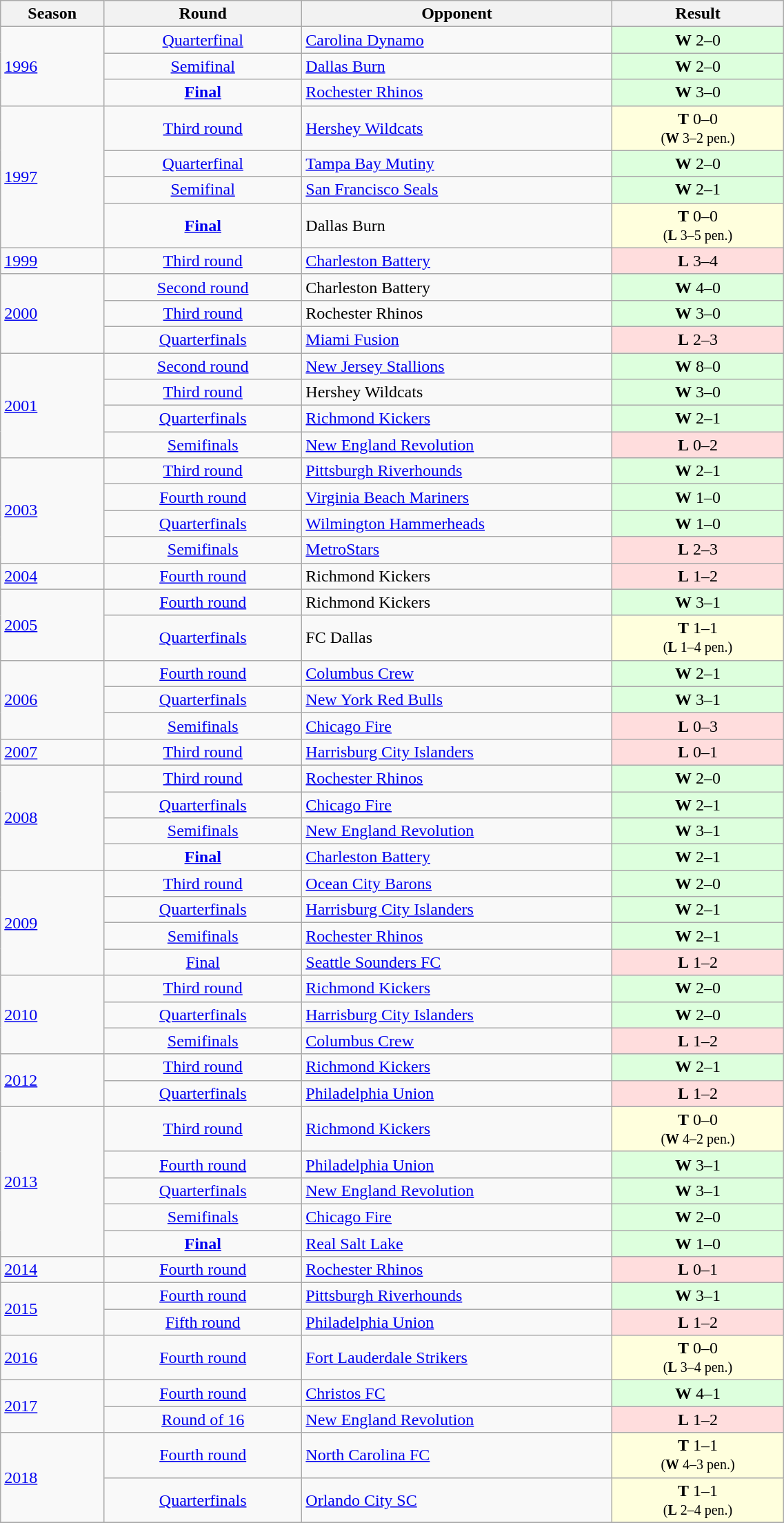<table class="wikitable" width=60%>
<tr>
<th width=5%>Season</th>
<th width=11%>Round</th>
<th width=18%>Opponent</th>
<th width=10%>Result</th>
</tr>
<tr>
<td rowspan="3"><a href='#'>1996</a></td>
<td align=center><a href='#'>Quarterfinal</a></td>
<td><a href='#'>Carolina Dynamo</a></td>
<td style="background:#dfd;" align=center><strong>W</strong> 2–0</td>
</tr>
<tr>
<td align=center><a href='#'>Semifinal</a></td>
<td><a href='#'>Dallas Burn</a></td>
<td style="background:#dfd;" align=center><strong>W</strong> 2–0</td>
</tr>
<tr>
<td align=center><strong><a href='#'>Final</a></strong></td>
<td><a href='#'>Rochester Rhinos</a></td>
<td style="background:#dfd;" align=center><strong>W</strong> 3–0</td>
</tr>
<tr>
<td rowspan="4"><a href='#'>1997</a></td>
<td align=center><a href='#'>Third round</a></td>
<td><a href='#'>Hershey Wildcats</a></td>
<td style="background:#ffd;" align=center><strong>T</strong> 0–0 <br><small>(<strong>W</strong> 3–2 pen.)</small></td>
</tr>
<tr>
<td align=center><a href='#'>Quarterfinal</a></td>
<td><a href='#'>Tampa Bay Mutiny</a></td>
<td style="background:#dfd;" align=center><strong>W</strong> 2–0</td>
</tr>
<tr>
<td align=center><a href='#'>Semifinal</a></td>
<td><a href='#'>San Francisco Seals</a></td>
<td style="background:#dfd;" align=center><strong>W</strong> 2–1</td>
</tr>
<tr>
<td align=center><strong><a href='#'>Final</a></strong></td>
<td>Dallas Burn</td>
<td style="background:#ffd;" align=center><strong>T</strong> 0–0 <br><small>(<strong>L</strong> 3–5 pen.)</small></td>
</tr>
<tr>
<td><a href='#'>1999</a></td>
<td align=center><a href='#'>Third round</a></td>
<td><a href='#'>Charleston Battery</a></td>
<td style="background:#fdd;" align=center><strong>L</strong> 3–4</td>
</tr>
<tr>
<td rowspan="3"><a href='#'>2000</a></td>
<td align=center><a href='#'>Second round</a></td>
<td>Charleston Battery</td>
<td style="background:#dfd;" align=center><strong>W</strong> 4–0</td>
</tr>
<tr>
<td align=center><a href='#'>Third round</a></td>
<td>Rochester Rhinos</td>
<td style="background:#dfd;" align=center><strong>W</strong> 3–0</td>
</tr>
<tr>
<td align=center><a href='#'>Quarterfinals</a></td>
<td><a href='#'>Miami Fusion</a></td>
<td style="background:#fdd;" align=center><strong>L</strong> 2–3</td>
</tr>
<tr>
<td rowspan="4"><a href='#'>2001</a></td>
<td align=center><a href='#'>Second round</a></td>
<td><a href='#'>New Jersey Stallions</a></td>
<td style="background:#dfd;" align=center><strong>W</strong> 8–0</td>
</tr>
<tr>
<td align=center><a href='#'>Third round</a></td>
<td>Hershey Wildcats</td>
<td style="background:#dfd;" align=center><strong>W</strong> 3–0</td>
</tr>
<tr>
<td align=center><a href='#'>Quarterfinals</a></td>
<td><a href='#'>Richmond Kickers</a></td>
<td style="background:#dfd;" align=center><strong>W</strong> 2–1</td>
</tr>
<tr>
<td align=center><a href='#'>Semifinals</a></td>
<td><a href='#'>New England Revolution</a></td>
<td style="background:#fdd;" align=center><strong>L</strong> 0–2</td>
</tr>
<tr>
<td rowspan="4"><a href='#'>2003</a></td>
<td align=center><a href='#'>Third round</a></td>
<td><a href='#'>Pittsburgh Riverhounds</a></td>
<td style="background:#dfd;" align=center><strong>W</strong> 2–1</td>
</tr>
<tr>
<td align=center><a href='#'>Fourth round</a></td>
<td><a href='#'>Virginia Beach Mariners</a></td>
<td style="background:#dfd;" align=center><strong>W</strong> 1–0 </td>
</tr>
<tr>
<td align=center><a href='#'>Quarterfinals</a></td>
<td><a href='#'>Wilmington Hammerheads</a></td>
<td style="background:#dfd;" align=center><strong>W</strong> 1–0</td>
</tr>
<tr>
<td align=center><a href='#'>Semifinals</a></td>
<td><a href='#'>MetroStars</a></td>
<td style="background:#fdd;" align=center><strong>L</strong> 2–3</td>
</tr>
<tr>
<td><a href='#'>2004</a></td>
<td align=center><a href='#'>Fourth round</a></td>
<td>Richmond Kickers</td>
<td style="background:#fdd;" align=center><strong>L</strong> 1–2</td>
</tr>
<tr>
<td rowspan="2"><a href='#'>2005</a></td>
<td align=center><a href='#'>Fourth round</a></td>
<td>Richmond Kickers</td>
<td style="background:#dfd;" align=center><strong>W</strong> 3–1</td>
</tr>
<tr>
<td align=center><a href='#'>Quarterfinals</a></td>
<td>FC Dallas</td>
<td style="background:#ffd;" align=center><strong>T</strong> 1–1 <br><small>(<strong>L</strong> 1–4 pen.)</small></td>
</tr>
<tr>
<td rowspan="3"><a href='#'>2006</a></td>
<td align=center><a href='#'>Fourth round</a></td>
<td><a href='#'>Columbus Crew</a></td>
<td style="background:#dfd;" align=center><strong>W</strong> 2–1 </td>
</tr>
<tr>
<td align=center><a href='#'>Quarterfinals</a></td>
<td><a href='#'>New York Red Bulls</a></td>
<td style="background:#dfd;" align=center><strong>W</strong> 3–1</td>
</tr>
<tr>
<td align=center><a href='#'>Semifinals</a></td>
<td><a href='#'>Chicago Fire</a></td>
<td style="background:#fdd;" align=center><strong>L</strong> 0–3</td>
</tr>
<tr>
<td><a href='#'>2007</a></td>
<td align=center><a href='#'>Third round</a></td>
<td><a href='#'>Harrisburg City Islanders</a></td>
<td style="background:#fdd;" align=center><strong>L</strong> 0–1</td>
</tr>
<tr>
<td rowspan="4"><a href='#'>2008</a></td>
<td align=center><a href='#'>Third round</a></td>
<td><a href='#'>Rochester Rhinos</a></td>
<td style="background:#dfd;" align=center><strong>W</strong> 2–0</td>
</tr>
<tr>
<td align=center><a href='#'>Quarterfinals</a></td>
<td><a href='#'>Chicago Fire</a></td>
<td style="background:#dfd;" align=center><strong>W</strong> 2–1 </td>
</tr>
<tr>
<td align=center><a href='#'>Semifinals</a></td>
<td><a href='#'>New England Revolution</a></td>
<td style="background:#dfd;" align=center><strong>W</strong> 3–1</td>
</tr>
<tr>
<td align=center><strong><a href='#'>Final</a></strong></td>
<td><a href='#'>Charleston Battery</a></td>
<td style="background:#dfd;" align=center><strong>W</strong> 2–1</td>
</tr>
<tr>
<td rowspan="4"><a href='#'>2009</a></td>
<td align=center><a href='#'>Third round</a></td>
<td><a href='#'>Ocean City Barons</a></td>
<td style="background:#dfd;" align=center><strong>W</strong> 2–0</td>
</tr>
<tr>
<td align=center><a href='#'>Quarterfinals</a></td>
<td><a href='#'>Harrisburg City Islanders</a></td>
<td style="background:#dfd;" align=center><strong>W</strong> 2–1</td>
</tr>
<tr>
<td align=center><a href='#'>Semifinals</a></td>
<td><a href='#'>Rochester Rhinos</a></td>
<td style="background:#dfd;" align=center><strong>W</strong> 2–1</td>
</tr>
<tr>
<td align=center><a href='#'>Final</a></td>
<td><a href='#'>Seattle Sounders FC</a></td>
<td style="background:#fdd;" align=center><strong>L</strong> 1–2</td>
</tr>
<tr>
<td rowspan="3"><a href='#'>2010</a></td>
<td align=center><a href='#'>Third round</a></td>
<td><a href='#'>Richmond Kickers</a></td>
<td style="background:#dfd;" align=center><strong>W</strong> 2–0</td>
</tr>
<tr>
<td align=center><a href='#'>Quarterfinals</a></td>
<td><a href='#'>Harrisburg City Islanders</a></td>
<td style="background:#dfd;" align=center><strong>W</strong> 2–0</td>
</tr>
<tr>
<td align=center><a href='#'>Semifinals</a></td>
<td><a href='#'>Columbus Crew</a></td>
<td style="background:#fdd;" align=center><strong>L</strong> 1–2 </td>
</tr>
<tr>
<td rowspan="2"><a href='#'>2012</a></td>
<td align=center><a href='#'>Third round</a></td>
<td><a href='#'>Richmond Kickers</a></td>
<td style="background:#dfd;" align=center><strong>W</strong> 2–1 </td>
</tr>
<tr>
<td align=center><a href='#'>Quarterfinals</a></td>
<td><a href='#'>Philadelphia Union</a></td>
<td style="background:#fdd;" align=center><strong>L</strong> 1–2 </td>
</tr>
<tr>
<td rowspan="5"><a href='#'>2013</a></td>
<td align=center><a href='#'>Third round</a></td>
<td><a href='#'>Richmond Kickers</a></td>
<td style="background:#ffd;" align=center><strong>T</strong> 0–0 <br><small>(<strong>W</strong> 4–2 pen.)</small></td>
</tr>
<tr>
<td align=center><a href='#'>Fourth round</a></td>
<td><a href='#'>Philadelphia Union</a></td>
<td style="background:#dfd;" align=center><strong>W</strong> 3–1</td>
</tr>
<tr>
<td align=center><a href='#'>Quarterfinals</a></td>
<td><a href='#'>New England Revolution</a></td>
<td style="background:#dfd;" align=center><strong>W</strong> 3–1</td>
</tr>
<tr>
<td align=center><a href='#'>Semifinals</a></td>
<td><a href='#'>Chicago Fire</a></td>
<td style="background:#dfd;" align=center><strong>W</strong> 2–0</td>
</tr>
<tr>
<td align=center><strong><a href='#'>Final</a></strong></td>
<td><a href='#'>Real Salt Lake</a></td>
<td style="background:#dfd;" align=center><strong>W</strong> 1–0</td>
</tr>
<tr>
<td><a href='#'>2014</a></td>
<td align=center><a href='#'>Fourth round</a></td>
<td><a href='#'>Rochester Rhinos</a></td>
<td style="background:#fdd;" align=center><strong>L</strong> 0–1</td>
</tr>
<tr>
<td rowspan="2"><a href='#'>2015</a></td>
<td align=center><a href='#'>Fourth round</a></td>
<td><a href='#'>Pittsburgh Riverhounds</a></td>
<td style="background:#dfd;" align=center><strong>W</strong> 3–1 </td>
</tr>
<tr>
<td align=center><a href='#'>Fifth round</a></td>
<td><a href='#'>Philadelphia Union</a></td>
<td style="background:#fdd;" align=center><strong>L</strong> 1–2</td>
</tr>
<tr>
<td><a href='#'>2016</a></td>
<td align=center><a href='#'>Fourth round</a></td>
<td><a href='#'>Fort Lauderdale Strikers</a></td>
<td style="background:#ffd;" align=center><strong>T</strong> 0–0 <br><small>(<strong>L</strong> 3–4 pen.)</small></td>
</tr>
<tr>
<td rowspan="2"><a href='#'>2017</a></td>
<td align=center><a href='#'>Fourth round</a></td>
<td><a href='#'>Christos FC</a></td>
<td style="background:#dfd;" align=center><strong>W</strong> 4–1</td>
</tr>
<tr>
<td align=center><a href='#'>Round of 16</a></td>
<td><a href='#'>New England Revolution</a></td>
<td style="background:#fdd;" align=center><strong>L</strong> 1–2</td>
</tr>
<tr>
<td rowspan="2"><a href='#'>2018</a></td>
<td align=center><a href='#'>Fourth round</a></td>
<td><a href='#'>North Carolina FC</a></td>
<td style="background:#ffd;" align=center><strong>T</strong> 1–1 <br><small>(<strong>W</strong> 4–3 pen.)</small></td>
</tr>
<tr>
<td align=center><a href='#'>Quarterfinals</a></td>
<td><a href='#'>Orlando City SC</a></td>
<td style="background:#ffd;" align=center><strong>T</strong> 1–1 <br><small>(<strong>L</strong> 2–4 pen.)</small></td>
</tr>
<tr>
</tr>
</table>
